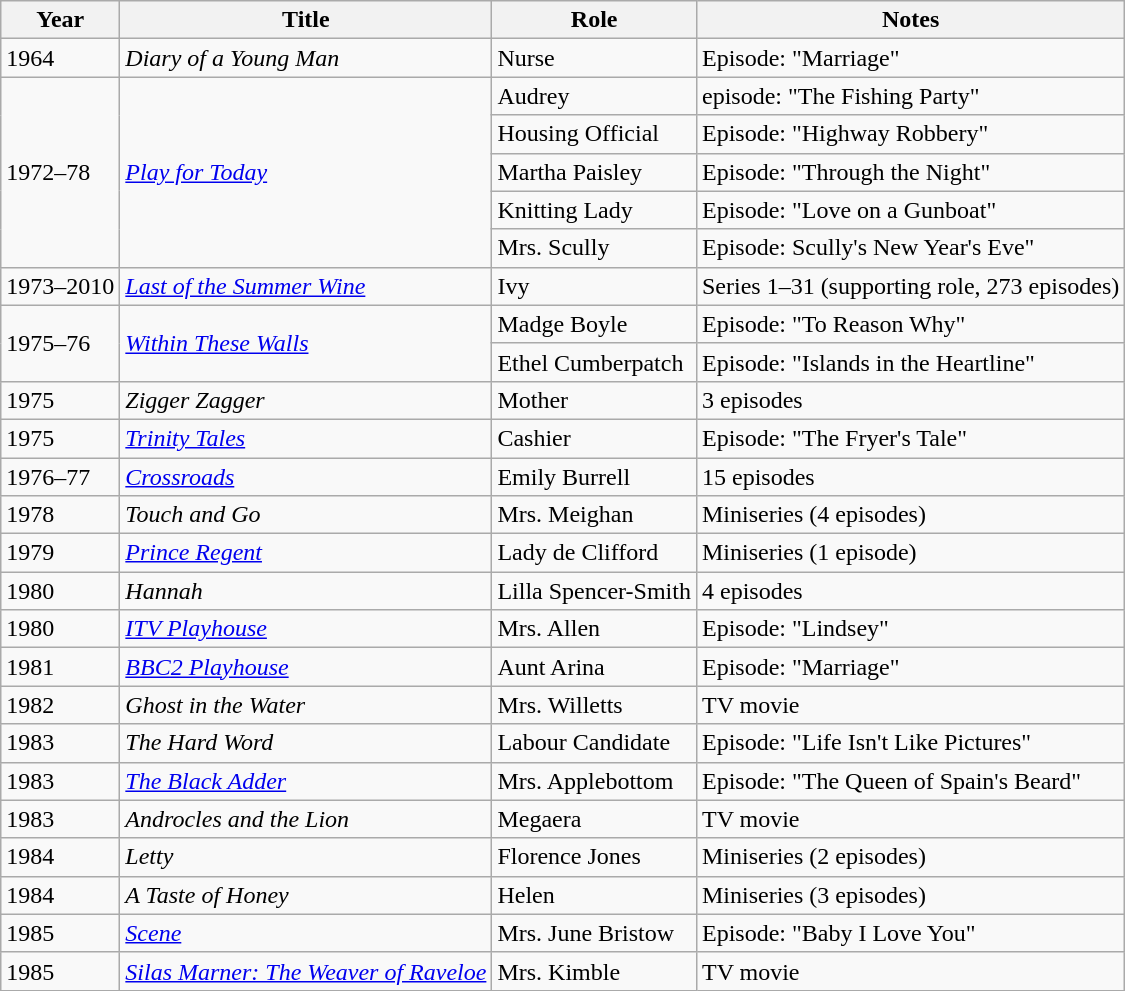<table class="wikitable">
<tr>
<th>Year</th>
<th>Title</th>
<th>Role</th>
<th>Notes</th>
</tr>
<tr>
<td>1964</td>
<td><em>Diary of a Young Man</em></td>
<td>Nurse</td>
<td>Episode: "Marriage"</td>
</tr>
<tr>
<td rowspan="5">1972–78</td>
<td rowspan="5"><em><a href='#'>Play for Today</a></em></td>
<td>Audrey</td>
<td>episode: "The Fishing Party"</td>
</tr>
<tr>
<td>Housing Official</td>
<td>Episode: "Highway Robbery"</td>
</tr>
<tr>
<td>Martha Paisley</td>
<td>Episode: "Through the Night"</td>
</tr>
<tr>
<td>Knitting Lady</td>
<td>Episode: "Love on a Gunboat"</td>
</tr>
<tr>
<td>Mrs. Scully</td>
<td>Episode:  Scully's New Year's Eve"</td>
</tr>
<tr>
<td>1973–2010</td>
<td><em><a href='#'>Last of the Summer Wine</a></em></td>
<td>Ivy</td>
<td>Series 1–31 (supporting role, 273 episodes)</td>
</tr>
<tr>
<td rowspan="2">1975–76</td>
<td rowspan="2"><em><a href='#'>Within These Walls</a></em></td>
<td>Madge Boyle</td>
<td>Episode: "To Reason Why"</td>
</tr>
<tr>
<td>Ethel Cumberpatch</td>
<td>Episode: "Islands in the Heartline"</td>
</tr>
<tr>
<td>1975</td>
<td><em>Zigger Zagger</em></td>
<td>Mother</td>
<td>3 episodes</td>
</tr>
<tr>
<td>1975</td>
<td><em><a href='#'>Trinity Tales</a></em></td>
<td>Cashier</td>
<td>Episode: "The Fryer's Tale"</td>
</tr>
<tr>
<td>1976–77</td>
<td><em><a href='#'>Crossroads</a></em></td>
<td>Emily Burrell</td>
<td>15 episodes</td>
</tr>
<tr>
<td>1978</td>
<td><em>Touch and Go</em></td>
<td>Mrs. Meighan</td>
<td>Miniseries (4 episodes)</td>
</tr>
<tr>
<td>1979</td>
<td><em><a href='#'> Prince Regent</a></em></td>
<td>Lady de Clifford</td>
<td>Miniseries (1 episode)</td>
</tr>
<tr>
<td>1980</td>
<td><em>Hannah</em></td>
<td>Lilla Spencer-Smith</td>
<td>4 episodes</td>
</tr>
<tr>
<td>1980</td>
<td><em><a href='#'>ITV Playhouse</a></em></td>
<td>Mrs. Allen</td>
<td>Episode: "Lindsey"</td>
</tr>
<tr>
<td>1981</td>
<td><em><a href='#'>BBC2 Playhouse</a></em></td>
<td>Aunt Arina</td>
<td>Episode: "Marriage"</td>
</tr>
<tr>
<td>1982</td>
<td><em>Ghost in the Water</em></td>
<td>Mrs. Willetts</td>
<td>TV movie</td>
</tr>
<tr>
<td>1983</td>
<td><em>The Hard Word</em></td>
<td>Labour Candidate</td>
<td>Episode: "Life Isn't Like Pictures"</td>
</tr>
<tr>
<td>1983</td>
<td><em><a href='#'>The Black Adder</a></em></td>
<td>Mrs. Applebottom</td>
<td>Episode: "The Queen of Spain's Beard"</td>
</tr>
<tr>
<td>1983</td>
<td><em>Androcles and the Lion</em></td>
<td>Megaera</td>
<td>TV movie</td>
</tr>
<tr>
<td>1984</td>
<td><em>Letty</em></td>
<td>Florence Jones</td>
<td>Miniseries (2 episodes)</td>
</tr>
<tr>
<td>1984</td>
<td><em>A Taste of Honey</em></td>
<td>Helen</td>
<td>Miniseries (3 episodes)</td>
</tr>
<tr>
<td>1985</td>
<td><em><a href='#'>Scene</a></em></td>
<td>Mrs. June Bristow</td>
<td>Episode: "Baby I Love You"</td>
</tr>
<tr>
<td>1985</td>
<td><em><a href='#'>Silas Marner: The Weaver of Raveloe</a></em></td>
<td>Mrs. Kimble</td>
<td>TV movie</td>
</tr>
</table>
